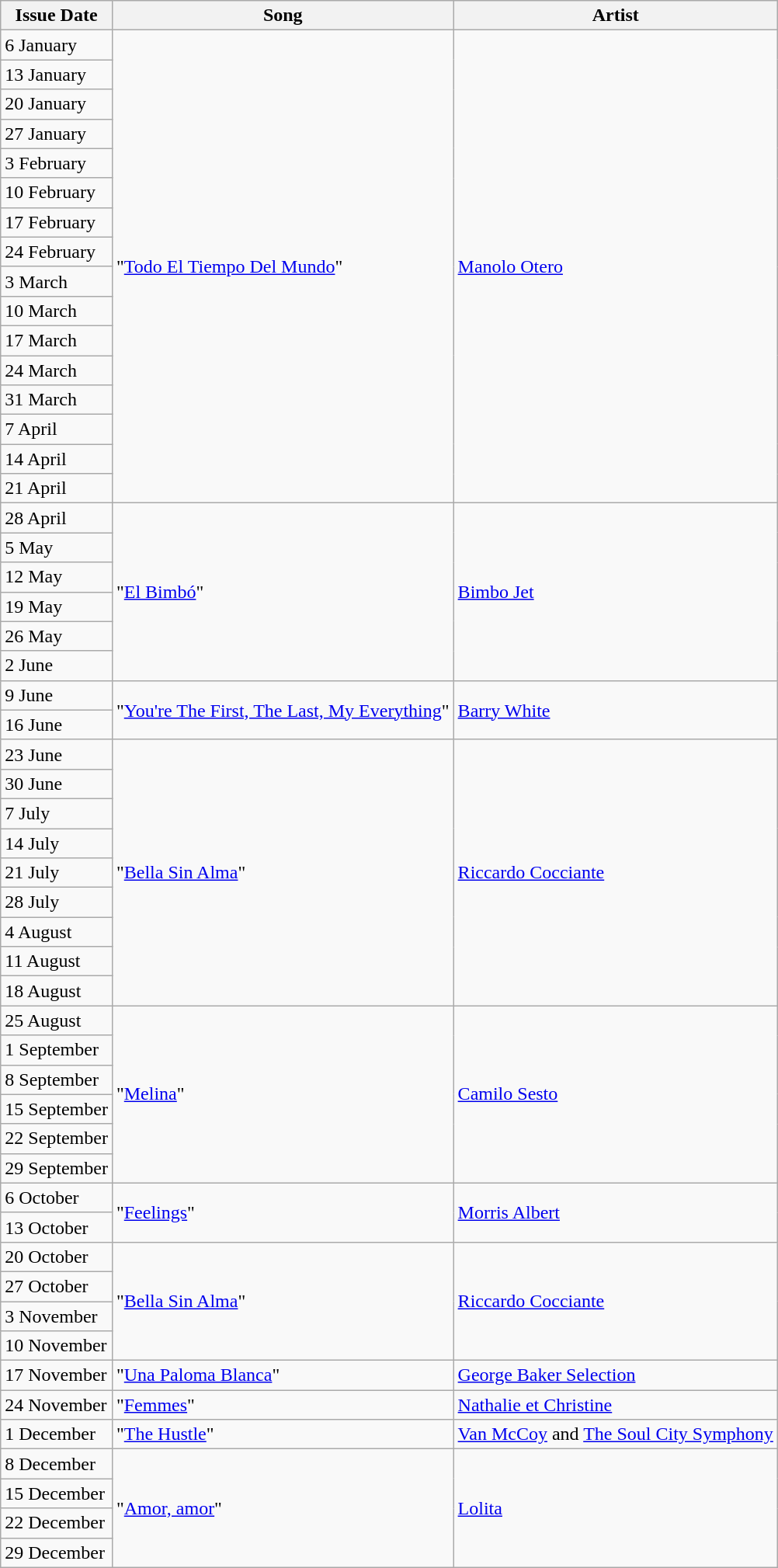<table class="wikitable">
<tr>
<th>Issue Date</th>
<th>Song</th>
<th>Artist</th>
</tr>
<tr>
<td>6 January</td>
<td rowspan=16>"<a href='#'>Todo El Tiempo Del Mundo</a>"</td>
<td rowspan=16><a href='#'>Manolo Otero</a></td>
</tr>
<tr>
<td>13 January</td>
</tr>
<tr>
<td>20 January</td>
</tr>
<tr>
<td>27 January</td>
</tr>
<tr>
<td>3 February</td>
</tr>
<tr>
<td>10 February</td>
</tr>
<tr>
<td>17 February</td>
</tr>
<tr>
<td>24 February</td>
</tr>
<tr>
<td>3 March</td>
</tr>
<tr>
<td>10 March</td>
</tr>
<tr>
<td>17 March</td>
</tr>
<tr>
<td>24 March</td>
</tr>
<tr>
<td>31 March</td>
</tr>
<tr>
<td>7 April</td>
</tr>
<tr>
<td>14 April</td>
</tr>
<tr>
<td>21 April</td>
</tr>
<tr>
<td>28 April</td>
<td rowspan=6>"<a href='#'>El Bimbó</a>"</td>
<td rowspan=6><a href='#'>Bimbo Jet</a></td>
</tr>
<tr>
<td>5 May</td>
</tr>
<tr>
<td>12 May</td>
</tr>
<tr>
<td>19 May</td>
</tr>
<tr>
<td>26 May</td>
</tr>
<tr>
<td>2 June</td>
</tr>
<tr>
<td>9 June</td>
<td rowspan=2>"<a href='#'>You're The First, The Last, My Everything</a>"</td>
<td rowspan=2><a href='#'>Barry White</a></td>
</tr>
<tr>
<td>16 June</td>
</tr>
<tr>
<td>23 June</td>
<td rowspan=9>"<a href='#'>Bella Sin Alma</a>"</td>
<td rowspan=9><a href='#'>Riccardo Cocciante</a></td>
</tr>
<tr>
<td>30 June</td>
</tr>
<tr>
<td>7 July</td>
</tr>
<tr>
<td>14 July</td>
</tr>
<tr>
<td>21 July</td>
</tr>
<tr>
<td>28 July</td>
</tr>
<tr>
<td>4 August</td>
</tr>
<tr>
<td>11 August</td>
</tr>
<tr>
<td>18 August</td>
</tr>
<tr>
<td>25 August</td>
<td rowspan=6>"<a href='#'>Melina</a>"</td>
<td rowspan=6><a href='#'>Camilo Sesto</a></td>
</tr>
<tr>
<td>1 September</td>
</tr>
<tr>
<td>8 September</td>
</tr>
<tr>
<td>15 September</td>
</tr>
<tr>
<td>22 September</td>
</tr>
<tr>
<td>29 September</td>
</tr>
<tr>
<td>6 October</td>
<td rowspan=2>"<a href='#'>Feelings</a>"</td>
<td rowspan=2><a href='#'>Morris Albert</a></td>
</tr>
<tr>
<td>13 October</td>
</tr>
<tr>
<td>20 October</td>
<td rowspan=4>"<a href='#'>Bella Sin Alma</a>"</td>
<td rowspan=4><a href='#'>Riccardo Cocciante</a></td>
</tr>
<tr>
<td>27 October</td>
</tr>
<tr>
<td>3 November</td>
</tr>
<tr>
<td>10 November</td>
</tr>
<tr>
<td>17 November</td>
<td>"<a href='#'>Una Paloma Blanca</a>"</td>
<td><a href='#'>George Baker Selection</a></td>
</tr>
<tr>
<td>24 November</td>
<td>"<a href='#'>Femmes</a>"</td>
<td><a href='#'>Nathalie et Christine</a></td>
</tr>
<tr>
<td>1 December</td>
<td>"<a href='#'>The Hustle</a>"</td>
<td><a href='#'>Van McCoy</a> and <a href='#'>The Soul City Symphony</a></td>
</tr>
<tr>
<td>8 December</td>
<td rowspan=4>"<a href='#'>Amor, amor</a>"</td>
<td rowspan=4><a href='#'>Lolita</a></td>
</tr>
<tr>
<td>15 December</td>
</tr>
<tr>
<td>22 December</td>
</tr>
<tr>
<td>29 December</td>
</tr>
</table>
